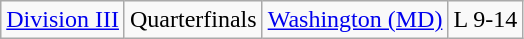<table class="wikitable">
<tr>
<td rowspan="1"><a href='#'>Division III</a></td>
<td>Quarterfinals</td>
<td><a href='#'>Washington (MD)</a></td>
<td>L 9-14</td>
</tr>
</table>
